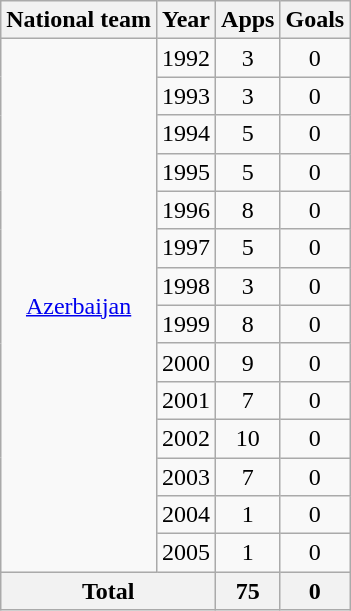<table class="wikitable" style="text-align: center;">
<tr>
<th>National team</th>
<th>Year</th>
<th>Apps</th>
<th>Goals</th>
</tr>
<tr>
<td rowspan="14"><a href='#'>Azerbaijan</a></td>
<td>1992</td>
<td>3</td>
<td>0</td>
</tr>
<tr>
<td>1993</td>
<td>3</td>
<td>0</td>
</tr>
<tr>
<td>1994</td>
<td>5</td>
<td>0</td>
</tr>
<tr>
<td>1995</td>
<td>5</td>
<td>0</td>
</tr>
<tr>
<td>1996</td>
<td>8</td>
<td>0</td>
</tr>
<tr>
<td>1997</td>
<td>5</td>
<td>0</td>
</tr>
<tr>
<td>1998</td>
<td>3</td>
<td>0</td>
</tr>
<tr>
<td>1999</td>
<td>8</td>
<td>0</td>
</tr>
<tr>
<td>2000</td>
<td>9</td>
<td>0</td>
</tr>
<tr>
<td>2001</td>
<td>7</td>
<td>0</td>
</tr>
<tr>
<td>2002</td>
<td>10</td>
<td>0</td>
</tr>
<tr>
<td>2003</td>
<td>7</td>
<td>0</td>
</tr>
<tr>
<td>2004</td>
<td>1</td>
<td>0</td>
</tr>
<tr>
<td>2005</td>
<td>1</td>
<td>0</td>
</tr>
<tr>
<th colspan="2">Total</th>
<th>75</th>
<th>0</th>
</tr>
</table>
